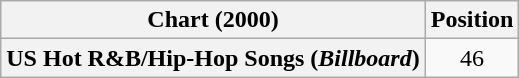<table class="wikitable plainrowheaders" style="text-align:center">
<tr>
<th>Chart (2000)</th>
<th>Position</th>
</tr>
<tr>
<th scope="row">US Hot R&B/Hip-Hop Songs (<em>Billboard</em>)</th>
<td>46</td>
</tr>
</table>
